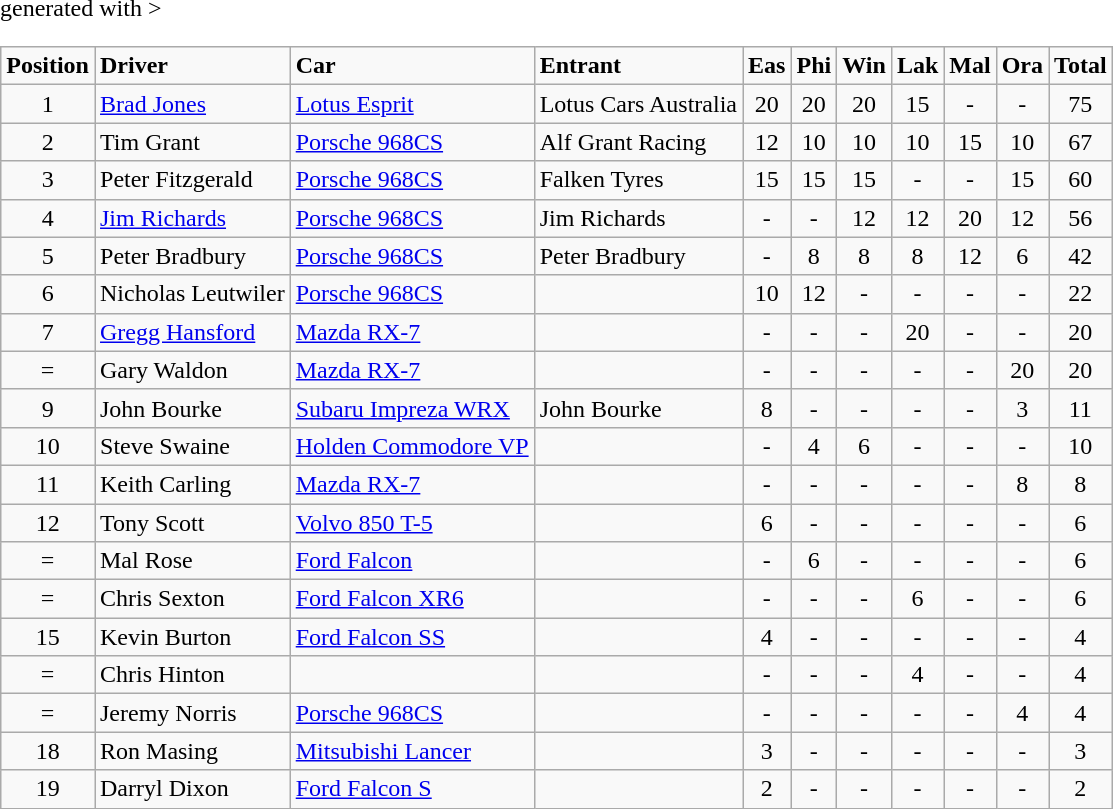<table class="wikitable" <hiddentext>generated with >
<tr style="font-weight:bold">
<td height="14" align="center">Position</td>
<td>Driver</td>
<td>Car</td>
<td>Entrant</td>
<td align="center">Eas</td>
<td align="center">Phi</td>
<td align="center">Win</td>
<td align="center">Lak</td>
<td align="center">Mal</td>
<td align="center">Ora</td>
<td align="center">Total</td>
</tr>
<tr>
<td height="14" align="center">1</td>
<td><a href='#'>Brad Jones</a></td>
<td><a href='#'>Lotus Esprit</a></td>
<td>Lotus Cars Australia</td>
<td align="center">20</td>
<td align="center">20</td>
<td align="center">20</td>
<td align="center">15</td>
<td align="center">-</td>
<td align="center">-</td>
<td align="center">75</td>
</tr>
<tr>
<td height="14" align="center">2</td>
<td>Tim Grant</td>
<td><a href='#'>Porsche 968CS</a></td>
<td>Alf Grant Racing</td>
<td align="center">12</td>
<td align="center">10</td>
<td align="center">10</td>
<td align="center">10</td>
<td align="center">15</td>
<td align="center">10</td>
<td align="center">67</td>
</tr>
<tr>
<td height="14" align="center">3</td>
<td>Peter Fitzgerald</td>
<td><a href='#'>Porsche 968CS</a></td>
<td>Falken Tyres</td>
<td align="center">15</td>
<td align="center">15</td>
<td align="center">15</td>
<td align="center">-</td>
<td align="center">-</td>
<td align="center">15</td>
<td align="center">60</td>
</tr>
<tr>
<td height="14" align="center">4</td>
<td><a href='#'>Jim Richards</a></td>
<td><a href='#'>Porsche 968CS</a></td>
<td>Jim Richards</td>
<td align="center">-</td>
<td align="center">-</td>
<td align="center">12</td>
<td align="center">12</td>
<td align="center">20</td>
<td align="center">12</td>
<td align="center">56</td>
</tr>
<tr>
<td height="14" align="center">5</td>
<td>Peter Bradbury</td>
<td><a href='#'>Porsche 968CS</a></td>
<td>Peter Bradbury</td>
<td align="center">-</td>
<td align="center">8</td>
<td align="center">8</td>
<td align="center">8</td>
<td align="center">12</td>
<td align="center">6</td>
<td align="center">42</td>
</tr>
<tr>
<td height="14" align="center">6</td>
<td>Nicholas Leutwiler</td>
<td><a href='#'>Porsche 968CS</a></td>
<td> </td>
<td align="center">10</td>
<td align="center">12</td>
<td align="center">-</td>
<td align="center">-</td>
<td align="center">-</td>
<td align="center">-</td>
<td align="center">22</td>
</tr>
<tr>
<td height="14" align="center">7</td>
<td><a href='#'>Gregg Hansford</a></td>
<td><a href='#'>Mazda RX-7</a></td>
<td> </td>
<td align="center">-</td>
<td align="center">-</td>
<td align="center">-</td>
<td align="center">20</td>
<td align="center">-</td>
<td align="center">-</td>
<td align="center">20</td>
</tr>
<tr>
<td height="14" align="center">=</td>
<td>Gary Waldon</td>
<td><a href='#'>Mazda RX-7</a></td>
<td> </td>
<td align="center">-</td>
<td align="center">-</td>
<td align="center">-</td>
<td align="center">-</td>
<td align="center">-</td>
<td align="center">20</td>
<td align="center">20</td>
</tr>
<tr>
<td height="14" align="center">9</td>
<td>John Bourke</td>
<td><a href='#'>Subaru Impreza WRX</a></td>
<td>John Bourke</td>
<td align="center">8</td>
<td align="center">-</td>
<td align="center">-</td>
<td align="center">-</td>
<td align="center">-</td>
<td align="center">3</td>
<td align="center">11</td>
</tr>
<tr>
<td height="14" align="center">10</td>
<td>Steve Swaine</td>
<td><a href='#'>Holden Commodore VP</a></td>
<td> </td>
<td align="center">-</td>
<td align="center">4</td>
<td align="center">6</td>
<td align="center">-</td>
<td align="center">-</td>
<td align="center">-</td>
<td align="center">10</td>
</tr>
<tr>
<td height="14" align="center">11</td>
<td>Keith Carling</td>
<td><a href='#'>Mazda RX-7</a></td>
<td> </td>
<td align="center">-</td>
<td align="center">-</td>
<td align="center">-</td>
<td align="center">-</td>
<td align="center">-</td>
<td align="center">8</td>
<td align="center">8</td>
</tr>
<tr>
<td height="14" align="center">12</td>
<td>Tony Scott</td>
<td><a href='#'>Volvo 850 T-5</a></td>
<td> </td>
<td align="center">6</td>
<td align="center">-</td>
<td align="center">-</td>
<td align="center">-</td>
<td align="center">-</td>
<td align="center">-</td>
<td align="center">6</td>
</tr>
<tr>
<td height="14" align="center">=</td>
<td>Mal Rose</td>
<td><a href='#'>Ford Falcon</a></td>
<td> </td>
<td align="center">-</td>
<td align="center">6</td>
<td align="center">-</td>
<td align="center">-</td>
<td align="center">-</td>
<td align="center">-</td>
<td align="center">6</td>
</tr>
<tr>
<td height="14" align="center">=</td>
<td>Chris Sexton</td>
<td><a href='#'>Ford Falcon XR6</a></td>
<td> </td>
<td align="center">-</td>
<td align="center">-</td>
<td align="center">-</td>
<td align="center">6</td>
<td align="center">-</td>
<td align="center">-</td>
<td align="center">6</td>
</tr>
<tr>
<td height="14" align="center">15</td>
<td>Kevin Burton</td>
<td><a href='#'>Ford Falcon SS</a></td>
<td> </td>
<td align="center">4</td>
<td align="center">-</td>
<td align="center">-</td>
<td align="center">-</td>
<td align="center">-</td>
<td align="center">-</td>
<td align="center">4</td>
</tr>
<tr>
<td height="14" align="center">=</td>
<td>Chris Hinton</td>
<td> </td>
<td> </td>
<td align="center">-</td>
<td align="center">-</td>
<td align="center">-</td>
<td align="center">4</td>
<td align="center">-</td>
<td align="center">-</td>
<td align="center">4</td>
</tr>
<tr>
<td height="14" align="center">=</td>
<td>Jeremy Norris</td>
<td><a href='#'>Porsche 968CS</a></td>
<td> </td>
<td align="center">-</td>
<td align="center">-</td>
<td align="center">-</td>
<td align="center">-</td>
<td align="center">-</td>
<td align="center">4</td>
<td align="center">4</td>
</tr>
<tr>
<td height="14" align="center">18</td>
<td>Ron Masing</td>
<td><a href='#'>Mitsubishi Lancer</a></td>
<td> </td>
<td align="center">3</td>
<td align="center">-</td>
<td align="center">-</td>
<td align="center">-</td>
<td align="center">-</td>
<td align="center">-</td>
<td align="center">3</td>
</tr>
<tr>
<td height="14" align="center">19</td>
<td>Darryl Dixon</td>
<td><a href='#'>Ford Falcon S</a></td>
<td> </td>
<td align="center">2</td>
<td align="center">-</td>
<td align="center">-</td>
<td align="center">-</td>
<td align="center">-</td>
<td align="center">-</td>
<td align="center">2</td>
</tr>
</table>
